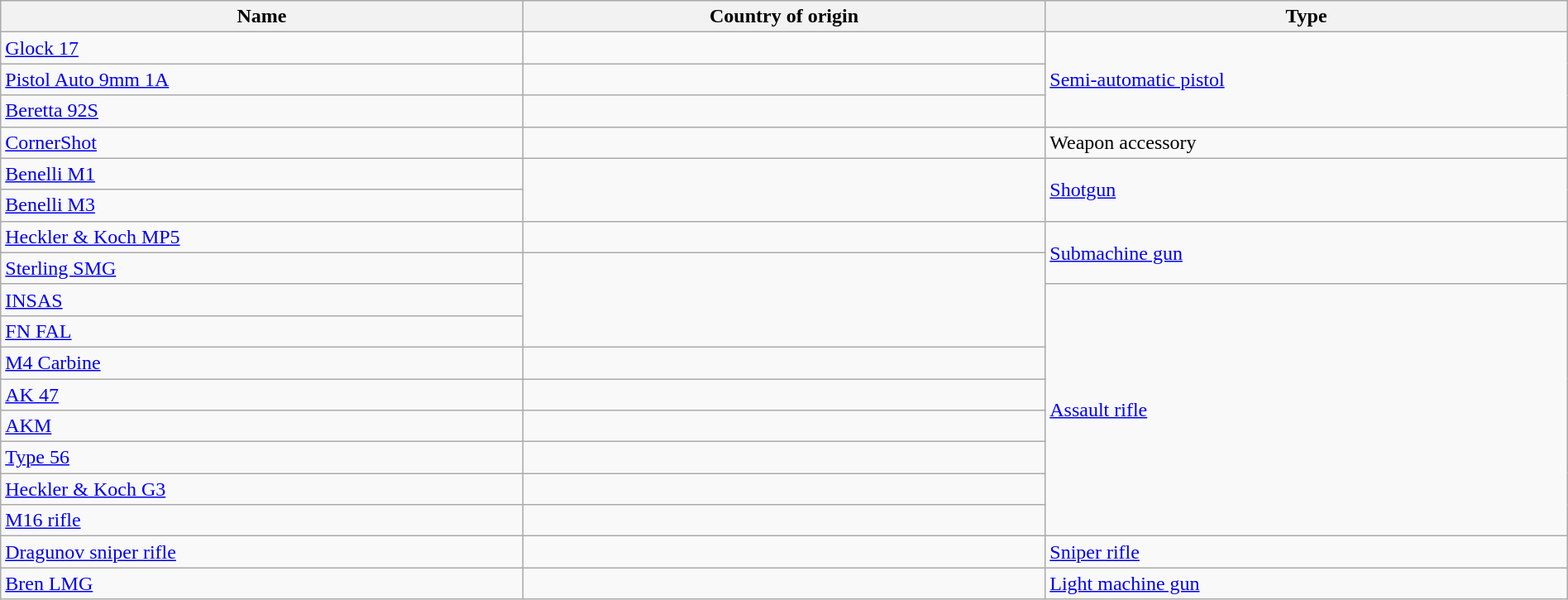<table class="wikitable" width="100%" border="0">
<tr>
<th width="25%">Name</th>
<th width="25%">Country of origin</th>
<th width="25%">Type</th>
</tr>
<tr>
<td><a href='#'>Glock 17</a></td>
<td></td>
<td rowspan="3"><a href='#'>Semi-automatic pistol</a></td>
</tr>
<tr>
<td><a href='#'>Pistol Auto 9mm 1A</a></td>
<td></td>
</tr>
<tr>
<td><a href='#'>Beretta 92S</a></td>
<td></td>
</tr>
<tr>
<td><a href='#'>CornerShot</a></td>
<td></td>
<td>Weapon accessory</td>
</tr>
<tr>
<td><a href='#'>Benelli M1</a></td>
<td rowspan="2"></td>
<td rowspan="2"><a href='#'>Shotgun</a></td>
</tr>
<tr>
<td><a href='#'>Benelli M3</a></td>
</tr>
<tr>
<td><a href='#'>Heckler & Koch MP5</a></td>
<td></td>
<td rowspan="2"><a href='#'>Submachine gun</a></td>
</tr>
<tr>
<td><a href='#'>Sterling SMG</a></td>
<td rowspan="3"></td>
</tr>
<tr>
<td><a href='#'>INSAS</a></td>
<td rowspan="8"><a href='#'>Assault rifle</a></td>
</tr>
<tr>
<td><a href='#'>FN FAL</a></td>
</tr>
<tr>
<td><a href='#'>M4 Carbine</a></td>
<td></td>
</tr>
<tr>
<td><a href='#'>AK 47</a></td>
<td></td>
</tr>
<tr>
<td><a href='#'>AKM</a></td>
<td></td>
</tr>
<tr>
<td><a href='#'>Type 56</a></td>
<td></td>
</tr>
<tr>
<td><a href='#'>Heckler & Koch G3</a></td>
<td></td>
</tr>
<tr>
<td><a href='#'>M16 rifle</a></td>
<td></td>
</tr>
<tr>
<td><a href='#'>Dragunov sniper rifle</a></td>
<td></td>
<td><a href='#'>Sniper rifle</a></td>
</tr>
<tr>
<td><a href='#'>Bren LMG</a></td>
<td></td>
<td><a href='#'>Light machine gun</a></td>
</tr>
</table>
